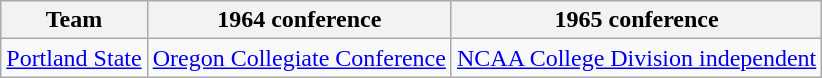<table class="wikitable sortable">
<tr>
<th>Team</th>
<th>1964 conference</th>
<th>1965 conference</th>
</tr>
<tr style="text-align:center;">
<td><a href='#'>Portland State</a></td>
<td><a href='#'>Oregon Collegiate Conference</a></td>
<td><a href='#'>NCAA College Division independent</a></td>
</tr>
</table>
